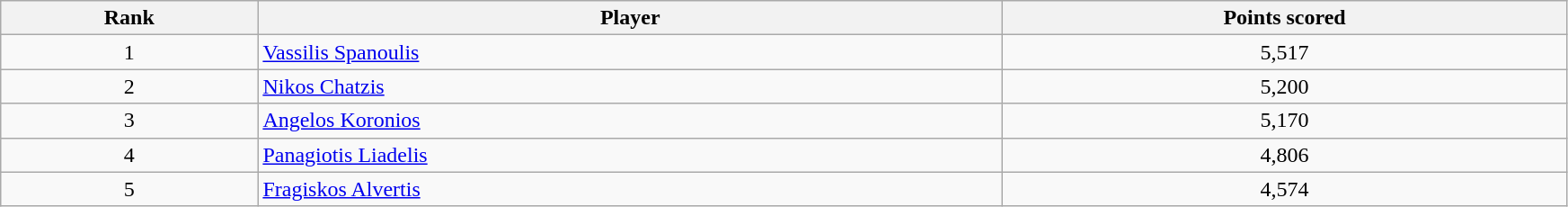<table class="wikitable" width=92% style="text-align:center">
<tr>
<th>Rank</th>
<th>Player</th>
<th>Points scored</th>
</tr>
<tr>
<td>1</td>
<td style="text-align:left"> <a href='#'>Vassilis Spanoulis</a></td>
<td>5,517</td>
</tr>
<tr>
<td>2</td>
<td style="text-align:left"> <a href='#'>Nikos Chatzis</a></td>
<td>5,200</td>
</tr>
<tr>
<td>3</td>
<td style="text-align:left"> <a href='#'>Angelos Koronios</a></td>
<td>5,170</td>
</tr>
<tr>
<td>4</td>
<td style="text-align:left"> <a href='#'>Panagiotis Liadelis</a></td>
<td>4,806</td>
</tr>
<tr>
<td>5</td>
<td style="text-align:left"> <a href='#'>Fragiskos Alvertis</a></td>
<td>4,574</td>
</tr>
</table>
